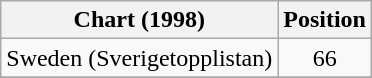<table class="wikitable sortable">
<tr>
<th>Chart (1998)</th>
<th>Position</th>
</tr>
<tr>
<td>Sweden (Sverigetopplistan)</td>
<td align="center">66</td>
</tr>
<tr>
</tr>
</table>
